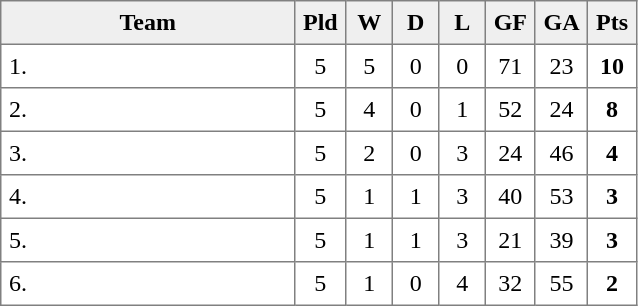<table style=border-collapse:collapse border=1 cellspacing=0 cellpadding=5>
<tr align=center bgcolor=#efefef>
<th width=185>Team</th>
<th width=20>Pld</th>
<th width=20>W</th>
<th width=20>D</th>
<th width=20>L</th>
<th width=20>GF</th>
<th width=20>GA</th>
<th width=20>Pts</th>
</tr>
<tr align=center>
<td align=left>1. </td>
<td>5</td>
<td>5</td>
<td>0</td>
<td>0</td>
<td>71</td>
<td>23</td>
<td><strong>10</strong></td>
</tr>
<tr align=center>
<td align=left>2. </td>
<td>5</td>
<td>4</td>
<td>0</td>
<td>1</td>
<td>52</td>
<td>24</td>
<td><strong>8</strong></td>
</tr>
<tr align=center>
<td align=left>3. </td>
<td>5</td>
<td>2</td>
<td>0</td>
<td>3</td>
<td>24</td>
<td>46</td>
<td><strong>4</strong></td>
</tr>
<tr align=center>
<td align=left>4. </td>
<td>5</td>
<td>1</td>
<td>1</td>
<td>3</td>
<td>40</td>
<td>53</td>
<td><strong>3</strong></td>
</tr>
<tr align=center>
<td align=left>5. </td>
<td>5</td>
<td>1</td>
<td>1</td>
<td>3</td>
<td>21</td>
<td>39</td>
<td><strong>3</strong></td>
</tr>
<tr align=center>
<td align=left>6. </td>
<td>5</td>
<td>1</td>
<td>0</td>
<td>4</td>
<td>32</td>
<td>55</td>
<td><strong>2</strong></td>
</tr>
</table>
